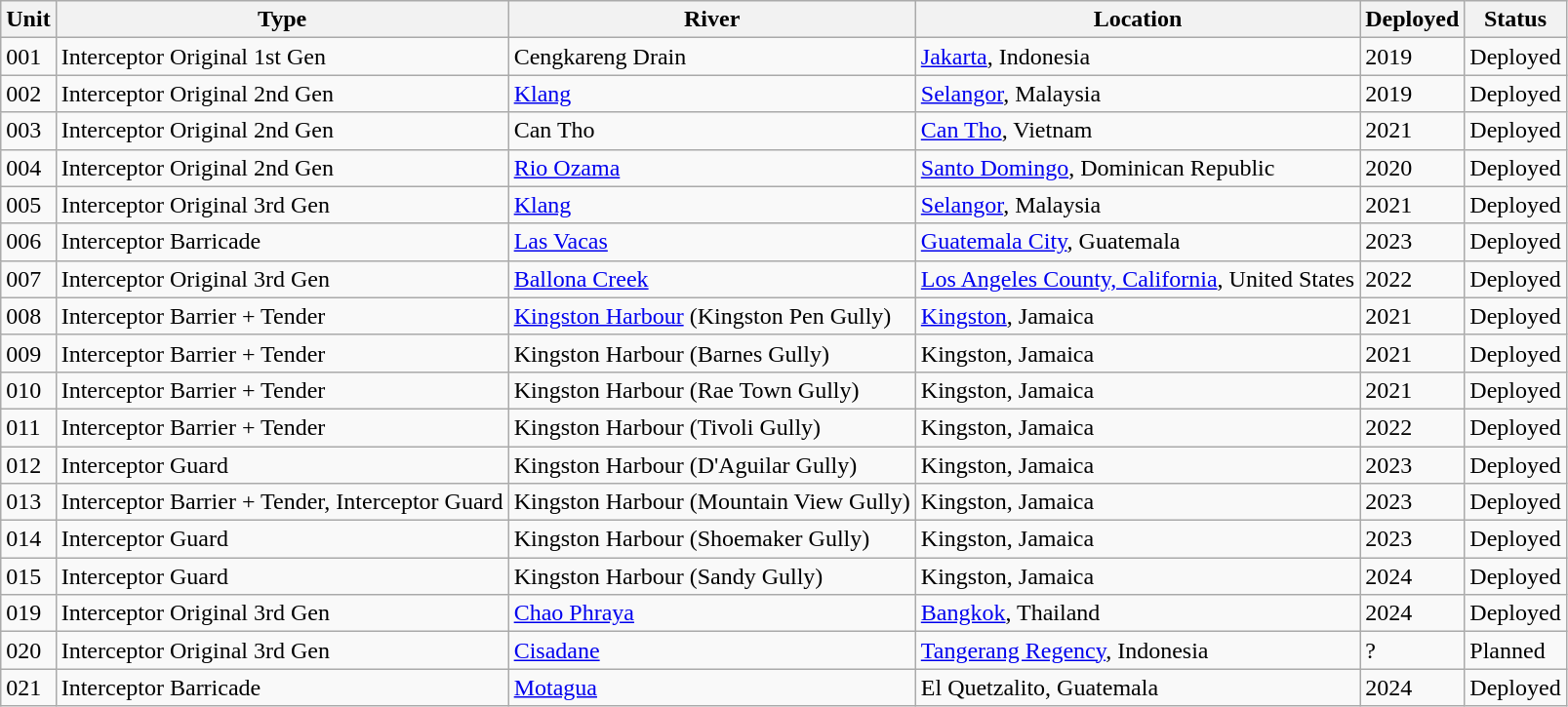<table class="wikitable">
<tr>
<th>Unit</th>
<th>Type</th>
<th>River</th>
<th>Location</th>
<th>Deployed</th>
<th>Status</th>
</tr>
<tr>
<td>001</td>
<td>Interceptor Original 1st Gen</td>
<td>Cengkareng Drain</td>
<td><a href='#'>Jakarta</a>, Indonesia</td>
<td>2019</td>
<td>Deployed</td>
</tr>
<tr>
<td>002</td>
<td>Interceptor Original 2nd Gen</td>
<td><a href='#'>Klang</a></td>
<td><a href='#'>Selangor</a>, Malaysia</td>
<td>2019</td>
<td>Deployed</td>
</tr>
<tr>
<td>003</td>
<td>Interceptor Original 2nd Gen</td>
<td>Can Tho</td>
<td><a href='#'>Can Tho</a>, Vietnam</td>
<td>2021</td>
<td>Deployed</td>
</tr>
<tr>
<td>004</td>
<td>Interceptor Original 2nd Gen</td>
<td><a href='#'>Rio Ozama</a></td>
<td><a href='#'>Santo Domingo</a>, Dominican Republic</td>
<td>2020</td>
<td>Deployed</td>
</tr>
<tr>
<td>005</td>
<td>Interceptor Original 3rd Gen</td>
<td><a href='#'>Klang</a></td>
<td><a href='#'>Selangor</a>, Malaysia</td>
<td>2021</td>
<td>Deployed</td>
</tr>
<tr>
<td>006</td>
<td>Interceptor Barricade</td>
<td><a href='#'>Las Vacas</a></td>
<td><a href='#'>Guatemala City</a>, Guatemala</td>
<td>2023</td>
<td>Deployed</td>
</tr>
<tr>
<td>007</td>
<td>Interceptor Original 3rd Gen</td>
<td><a href='#'>Ballona Creek</a></td>
<td><a href='#'>Los Angeles County, California</a>, United States</td>
<td>2022</td>
<td>Deployed</td>
</tr>
<tr>
<td>008</td>
<td>Interceptor Barrier + Tender</td>
<td><a href='#'>Kingston Harbour</a> (Kingston Pen Gully)</td>
<td><a href='#'>Kingston</a>, Jamaica</td>
<td>2021</td>
<td>Deployed</td>
</tr>
<tr>
<td>009</td>
<td>Interceptor Barrier + Tender</td>
<td>Kingston Harbour (Barnes Gully)</td>
<td>Kingston, Jamaica</td>
<td>2021</td>
<td>Deployed</td>
</tr>
<tr>
<td>010</td>
<td>Interceptor Barrier + Tender</td>
<td>Kingston Harbour (Rae Town Gully)</td>
<td>Kingston, Jamaica</td>
<td>2021</td>
<td>Deployed</td>
</tr>
<tr>
<td>011</td>
<td>Interceptor Barrier + Tender</td>
<td>Kingston Harbour (Tivoli Gully)</td>
<td>Kingston, Jamaica</td>
<td>2022</td>
<td>Deployed</td>
</tr>
<tr>
<td>012</td>
<td>Interceptor Guard</td>
<td>Kingston Harbour (D'Aguilar Gully)</td>
<td>Kingston, Jamaica</td>
<td>2023</td>
<td>Deployed</td>
</tr>
<tr>
<td>013</td>
<td>Interceptor Barrier + Tender, Interceptor Guard</td>
<td>Kingston Harbour (Mountain View Gully)</td>
<td>Kingston, Jamaica</td>
<td>2023</td>
<td>Deployed</td>
</tr>
<tr>
<td>014</td>
<td>Interceptor Guard</td>
<td>Kingston Harbour (Shoemaker Gully)</td>
<td>Kingston, Jamaica</td>
<td>2023</td>
<td>Deployed</td>
</tr>
<tr>
<td>015</td>
<td>Interceptor Guard</td>
<td>Kingston Harbour (Sandy Gully)</td>
<td>Kingston, Jamaica</td>
<td>2024</td>
<td>Deployed</td>
</tr>
<tr>
<td>019</td>
<td>Interceptor Original 3rd Gen</td>
<td><a href='#'>Chao Phraya</a></td>
<td><a href='#'>Bangkok</a>, Thailand</td>
<td>2024</td>
<td>Deployed</td>
</tr>
<tr>
<td>020</td>
<td>Interceptor Original 3rd Gen</td>
<td><a href='#'>Cisadane</a></td>
<td><a href='#'>Tangerang Regency</a>, Indonesia</td>
<td>?</td>
<td>Planned</td>
</tr>
<tr>
<td>021</td>
<td>Interceptor Barricade</td>
<td><a href='#'>Motagua</a></td>
<td>El Quetzalito, Guatemala</td>
<td>2024</td>
<td>Deployed</td>
</tr>
</table>
